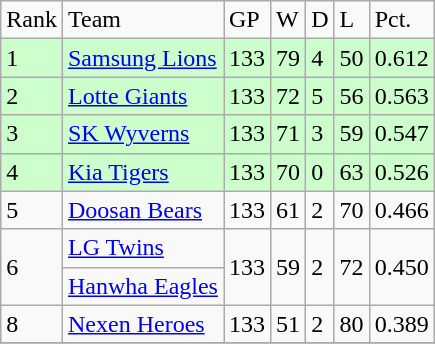<table class="wikitable">
<tr>
<td>Rank</td>
<td>Team</td>
<td>GP</td>
<td>W</td>
<td>D</td>
<td>L</td>
<td>Pct.</td>
</tr>
<tr bgcolor="#ccffcc">
<td>1</td>
<td><a href='#'>Samsung Lions</a></td>
<td>133</td>
<td>79</td>
<td>4</td>
<td>50</td>
<td>0.612</td>
</tr>
<tr bgcolor="#ccffcc">
<td>2</td>
<td><a href='#'>Lotte Giants</a></td>
<td>133</td>
<td>72</td>
<td>5</td>
<td>56</td>
<td>0.563</td>
</tr>
<tr bgcolor="#ccffcc">
<td>3</td>
<td><a href='#'>SK Wyverns</a></td>
<td>133</td>
<td>71</td>
<td>3</td>
<td>59</td>
<td>0.547</td>
</tr>
<tr bgcolor="#ccffcc">
<td>4</td>
<td><a href='#'>Kia Tigers</a></td>
<td>133</td>
<td>70</td>
<td>0</td>
<td>63</td>
<td>0.526</td>
</tr>
<tr>
<td>5</td>
<td><a href='#'>Doosan Bears</a></td>
<td>133</td>
<td>61</td>
<td>2</td>
<td>70</td>
<td>0.466</td>
</tr>
<tr>
<td rowspan="2">6</td>
<td><a href='#'>LG Twins</a></td>
<td rowspan="2">133</td>
<td rowspan="2">59</td>
<td rowspan="2">2</td>
<td rowspan="2">72</td>
<td rowspan="2">0.450</td>
</tr>
<tr>
<td><a href='#'>Hanwha Eagles</a></td>
</tr>
<tr>
<td>8</td>
<td><a href='#'>Nexen Heroes</a></td>
<td>133</td>
<td>51</td>
<td>2</td>
<td>80</td>
<td>0.389</td>
</tr>
<tr>
</tr>
</table>
